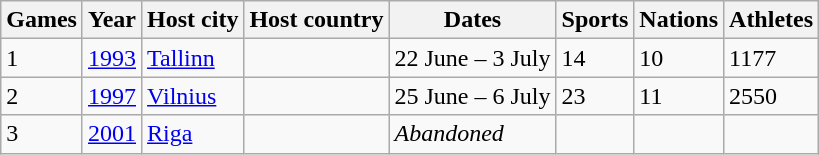<table class="wikitable" style= width="90%">
<tr>
<th>Games</th>
<th>Year</th>
<th>Host city</th>
<th>Host country</th>
<th>Dates</th>
<th>Sports</th>
<th>Nations</th>
<th>Athletes</th>
</tr>
<tr>
<td>1</td>
<td><a href='#'>1993</a></td>
<td><a href='#'>Tallinn</a></td>
<td></td>
<td>22 June – 3 July</td>
<td>14</td>
<td>10</td>
<td>1177</td>
</tr>
<tr>
<td>2</td>
<td><a href='#'>1997</a></td>
<td><a href='#'>Vilnius</a></td>
<td></td>
<td>25 June – 6 July</td>
<td>23</td>
<td>11</td>
<td>2550</td>
</tr>
<tr>
<td>3</td>
<td><a href='#'>2001</a></td>
<td><a href='#'>Riga</a></td>
<td></td>
<td><em>Abandoned</em></td>
<td></td>
<td></td>
<td></td>
</tr>
</table>
